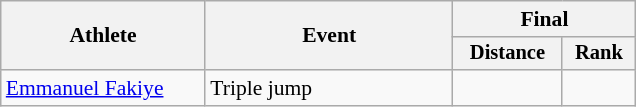<table class="wikitable" style="font-size:90%">
<tr>
<th rowspan=2 style="width:9em;">Athlete</th>
<th rowspan=2 style="width:11em;">Event</th>
<th colspan=2 style="width:8em;">Final</th>
</tr>
<tr style="font-size:95%">
<th>Distance</th>
<th>Rank</th>
</tr>
<tr align=center>
<td align=left><a href='#'>Emmanuel Fakiye</a></td>
<td align=left>Triple jump</td>
<td></td>
<td></td>
</tr>
</table>
